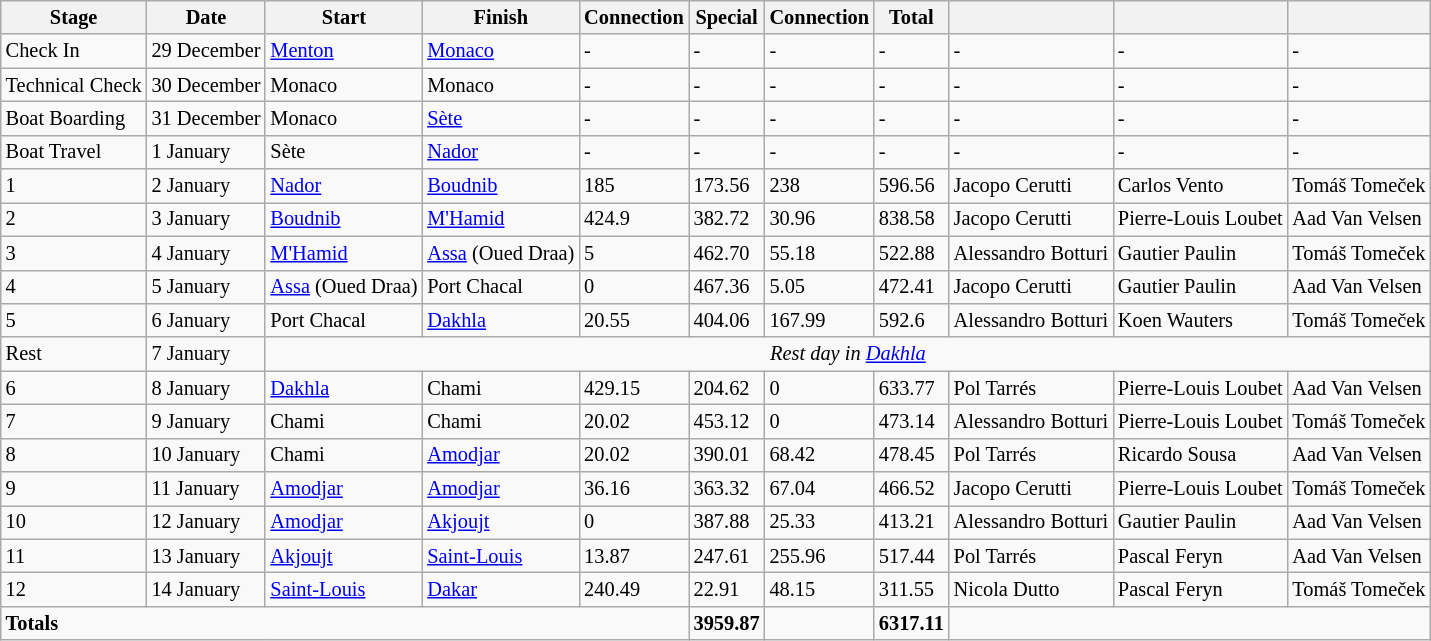<table class="wikitable" style="font-size:85%">
<tr>
<th>Stage</th>
<th>Date</th>
<th>Start</th>
<th>Finish</th>
<th>Connection</th>
<th>Special</th>
<th>Connection</th>
<th>Total</th>
<th></th>
<th></th>
<th></th>
</tr>
<tr>
<td>Check In</td>
<td>29 December</td>
<td> <a href='#'>Menton</a></td>
<td> <a href='#'>Monaco</a></td>
<td>-</td>
<td>-</td>
<td>-</td>
<td>-</td>
<td>-</td>
<td>-</td>
<td>-</td>
</tr>
<tr>
<td>Technical Check</td>
<td>30 December</td>
<td> Monaco</td>
<td> Monaco</td>
<td>-</td>
<td>-</td>
<td>-</td>
<td>-</td>
<td>-</td>
<td>-</td>
<td>-</td>
</tr>
<tr>
<td>Boat Boarding</td>
<td>31 December</td>
<td> Monaco</td>
<td> <a href='#'>Sète</a></td>
<td>-</td>
<td>-</td>
<td>-</td>
<td>-</td>
<td>-</td>
<td>-</td>
<td>-</td>
</tr>
<tr>
<td>Boat Travel</td>
<td>1 January</td>
<td> Sète</td>
<td> <a href='#'>Nador</a></td>
<td>-</td>
<td>-</td>
<td>-</td>
<td>-</td>
<td>-</td>
<td>-</td>
<td>-</td>
</tr>
<tr>
<td>1</td>
<td>2 January</td>
<td> <a href='#'>Nador</a></td>
<td> <a href='#'>Boudnib</a></td>
<td>185</td>
<td>173.56</td>
<td>238</td>
<td>596.56</td>
<td> Jacopo Cerutti</td>
<td> Carlos Vento</td>
<td> Tomáš Tomeček</td>
</tr>
<tr>
<td>2</td>
<td>3 January</td>
<td> <a href='#'>Boudnib</a></td>
<td> <a href='#'>M'Hamid</a></td>
<td>424.9</td>
<td>382.72</td>
<td>30.96</td>
<td>838.58</td>
<td> Jacopo Cerutti</td>
<td> Pierre-Louis Loubet</td>
<td> Aad Van Velsen</td>
</tr>
<tr>
<td>3</td>
<td>4 January</td>
<td> <a href='#'>M'Hamid</a></td>
<td> <a href='#'>Assa</a> (Oued Draa)</td>
<td>5</td>
<td>462.70</td>
<td>55.18</td>
<td>522.88</td>
<td> Alessandro Botturi</td>
<td> Gautier Paulin</td>
<td> Tomáš Tomeček</td>
</tr>
<tr>
<td>4</td>
<td>5 January</td>
<td> <a href='#'>Assa</a> (Oued Draa)</td>
<td> Port Chacal</td>
<td>0</td>
<td>467.36</td>
<td>5.05</td>
<td>472.41</td>
<td> Jacopo Cerutti</td>
<td> Gautier Paulin</td>
<td> Aad Van Velsen</td>
</tr>
<tr>
<td>5</td>
<td>6 January</td>
<td> Port Chacal</td>
<td> <a href='#'>Dakhla</a></td>
<td>20.55</td>
<td>404.06</td>
<td>167.99</td>
<td>592.6</td>
<td> Alessandro Botturi</td>
<td> Koen Wauters</td>
<td> Tomáš Tomeček</td>
</tr>
<tr>
<td>Rest</td>
<td>7 January</td>
<td colspan="9" style="text-align:center;"><em>Rest day in  <a href='#'>Dakhla</a></em></td>
</tr>
<tr>
<td>6</td>
<td>8 January</td>
<td> <a href='#'>Dakhla</a></td>
<td> Chami</td>
<td>429.15</td>
<td>204.62</td>
<td>0</td>
<td>633.77</td>
<td> Pol Tarrés</td>
<td> Pierre-Louis Loubet</td>
<td> Aad Van Velsen</td>
</tr>
<tr>
<td>7</td>
<td>9 January</td>
<td> Chami</td>
<td> Chami</td>
<td>20.02</td>
<td>453.12</td>
<td>0</td>
<td>473.14</td>
<td> Alessandro Botturi</td>
<td> Pierre-Louis Loubet</td>
<td> Tomáš Tomeček</td>
</tr>
<tr>
<td>8</td>
<td>10 January</td>
<td> Chami</td>
<td> <a href='#'>Amodjar</a></td>
<td>20.02</td>
<td>390.01</td>
<td>68.42</td>
<td>478.45</td>
<td> Pol Tarrés</td>
<td><strong></strong> Ricardo Sousa</td>
<td> Aad Van Velsen</td>
</tr>
<tr>
<td>9</td>
<td>11 January</td>
<td> <a href='#'>Amodjar</a></td>
<td> <a href='#'>Amodjar</a></td>
<td>36.16</td>
<td>363.32</td>
<td>67.04</td>
<td>466.52</td>
<td> Jacopo Cerutti</td>
<td> Pierre-Louis Loubet</td>
<td> Tomáš Tomeček</td>
</tr>
<tr>
<td>10</td>
<td>12 January</td>
<td> <a href='#'>Amodjar</a></td>
<td> <a href='#'>Akjoujt</a></td>
<td>0</td>
<td>387.88</td>
<td>25.33</td>
<td>413.21</td>
<td> Alessandro Botturi</td>
<td> Gautier Paulin</td>
<td> Aad Van Velsen</td>
</tr>
<tr>
<td>11</td>
<td>13 January</td>
<td> <a href='#'>Akjoujt</a></td>
<td> <a href='#'>Saint-Louis</a></td>
<td>13.87</td>
<td>247.61</td>
<td>255.96</td>
<td>517.44</td>
<td> Pol Tarrés</td>
<td><strong></strong> Pascal Feryn</td>
<td> Aad Van Velsen</td>
</tr>
<tr>
<td>12</td>
<td>14 January</td>
<td> <a href='#'>Saint-Louis</a></td>
<td> <a href='#'>Dakar</a></td>
<td>240.49</td>
<td>22.91</td>
<td>48.15</td>
<td>311.55</td>
<td> Nicola Dutto</td>
<td><strong></strong> Pascal Feryn</td>
<td> Tomáš Tomeček</td>
</tr>
<tr>
<td colspan="5"><strong>Totals</strong></td>
<td><strong>3959.87</strong></td>
<td></td>
<td><strong>6317.11</strong></td>
<td colspan="3"></td>
</tr>
</table>
